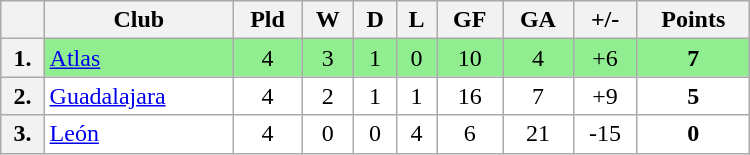<table class="wikitable"style="border: 1px solid #ffffff; background-color: #f0f0f0" cellspacing="1" cellpadding="1" width="500">
<tr bgcolor="#EFEFEF">
<th align="center"></th>
<th align="center">Club</th>
<th align="center">Pld</th>
<th align="center">W</th>
<th align="center">D</th>
<th align="center">L</th>
<th align="center">GF</th>
<th align="center">GA</th>
<th align="center">+/-</th>
<th align="center">Points</th>
</tr>
<tr align="left" valign="top" bgcolor="#90EE90">
<th align="center">1.</th>
<td> <a href='#'>Atlas</a></td>
<td align="center">4</td>
<td align="center">3</td>
<td align="center">1</td>
<td align="center">0</td>
<td align="center">10</td>
<td align="center">4</td>
<td align="center">+6</td>
<td align="center"><strong>7</strong></td>
</tr>
<tr align="left" valign="top" bgcolor="#ffffff">
<th align="center">2.</th>
<td> <a href='#'>Guadalajara</a></td>
<td align="center">4</td>
<td align="center">2</td>
<td align="center">1</td>
<td align="center">1</td>
<td align="center">16</td>
<td align="center">7</td>
<td align="center">+9</td>
<td align="center"><strong>5</strong></td>
</tr>
<tr align="left" valign="top" bgcolor="ffffff">
<th align="center">3.</th>
<td> <a href='#'>León</a></td>
<td align="center">4</td>
<td align="center">0</td>
<td align="center">0</td>
<td align="center">4</td>
<td align="center">6</td>
<td align="center">21</td>
<td align="center">-15</td>
<td align="center"><strong>0</strong></td>
</tr>
</table>
